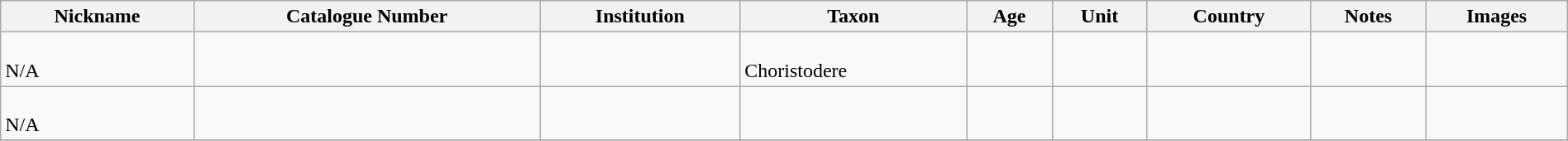<table class="wikitable sortable" align="center" width="100%">
<tr>
<th>Nickname</th>
<th>Catalogue Number</th>
<th>Institution</th>
<th>Taxon</th>
<th>Age</th>
<th>Unit</th>
<th>Country</th>
<th>Notes</th>
<th>Images</th>
</tr>
<tr>
<td><br>N/A</td>
<td></td>
<td></td>
<td><br>Choristodere</td>
<td></td>
<td></td>
<td></td>
<td></td>
<td><br></td>
</tr>
<tr>
<td><br>N/A</td>
<td></td>
<td></td>
<td></td>
<td></td>
<td></td>
<td></td>
<td></td>
<td><br></td>
</tr>
<tr>
</tr>
</table>
